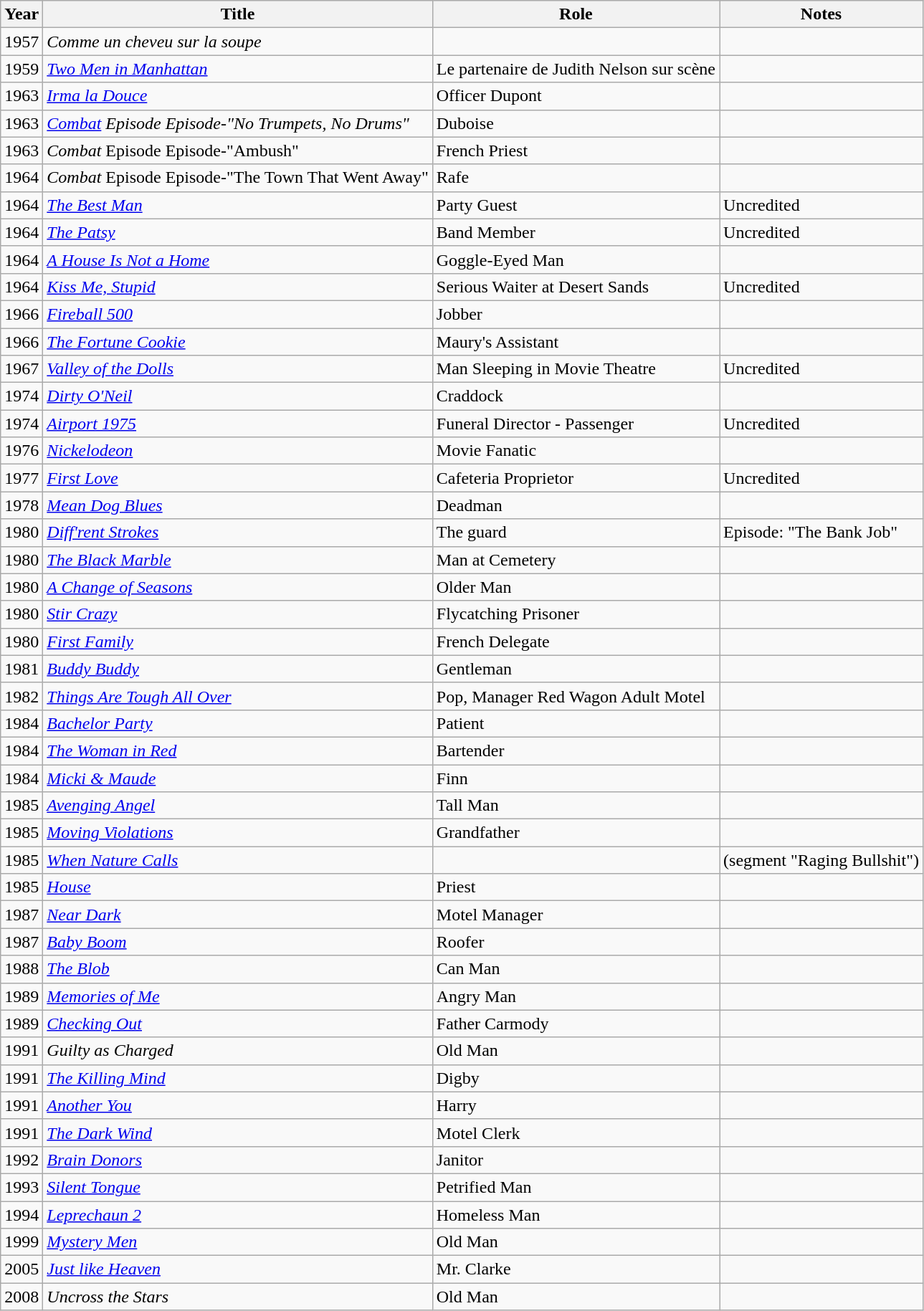<table class="wikitable">
<tr>
<th>Year</th>
<th>Title</th>
<th>Role</th>
<th>Notes</th>
</tr>
<tr>
<td>1957</td>
<td><em>Comme un cheveu sur la soupe</em></td>
<td></td>
<td></td>
</tr>
<tr>
<td>1959</td>
<td><em><a href='#'>Two Men in Manhattan</a></em></td>
<td>Le partenaire de Judith Nelson sur scène</td>
<td></td>
</tr>
<tr>
<td>1963</td>
<td><em><a href='#'>Irma la Douce</a></em></td>
<td>Officer Dupont</td>
<td></td>
</tr>
<tr>
<td>1963</td>
<td><em><a href='#'>Combat</a> Episode Episode-"No Trumpets, No Drums"</em></td>
<td>Duboise</td>
<td></td>
</tr>
<tr>
<td>1963</td>
<td><em>Combat</em> Episode Episode-"Ambush"</td>
<td>French Priest</td>
<td></td>
</tr>
<tr>
<td>1964</td>
<td><em>Combat</em> Episode Episode-"The Town That Went Away"</td>
<td>Rafe</td>
<td></td>
</tr>
<tr>
<td>1964</td>
<td><em><a href='#'>The Best Man</a></em></td>
<td>Party Guest</td>
<td>Uncredited</td>
</tr>
<tr>
<td>1964</td>
<td><em><a href='#'>The Patsy</a></em></td>
<td>Band Member</td>
<td>Uncredited</td>
</tr>
<tr>
<td>1964</td>
<td><em><a href='#'>A House Is Not a Home</a></em></td>
<td>Goggle-Eyed Man</td>
<td></td>
</tr>
<tr>
<td>1964</td>
<td><em><a href='#'>Kiss Me, Stupid</a></em></td>
<td>Serious Waiter at Desert Sands</td>
<td>Uncredited</td>
</tr>
<tr>
<td>1966</td>
<td><em><a href='#'>Fireball 500</a></em></td>
<td>Jobber</td>
<td></td>
</tr>
<tr>
<td>1966</td>
<td><em><a href='#'>The Fortune Cookie</a></em></td>
<td>Maury's Assistant</td>
<td></td>
</tr>
<tr>
<td>1967</td>
<td><em><a href='#'>Valley of the Dolls</a></em></td>
<td>Man Sleeping in Movie Theatre</td>
<td>Uncredited</td>
</tr>
<tr>
<td>1974</td>
<td><em><a href='#'>Dirty O'Neil</a></em></td>
<td>Craddock</td>
<td></td>
</tr>
<tr>
<td>1974</td>
<td><em><a href='#'>Airport 1975</a></em></td>
<td>Funeral Director - Passenger</td>
<td>Uncredited</td>
</tr>
<tr>
<td>1976</td>
<td><em><a href='#'>Nickelodeon</a></em></td>
<td>Movie Fanatic</td>
<td></td>
</tr>
<tr>
<td>1977</td>
<td><em><a href='#'>First Love</a></em></td>
<td>Cafeteria Proprietor</td>
<td>Uncredited</td>
</tr>
<tr>
<td>1978</td>
<td><em><a href='#'>Mean Dog Blues</a></em></td>
<td>Deadman</td>
<td></td>
</tr>
<tr>
<td>1980</td>
<td><em><a href='#'>Diff'rent Strokes</a></em></td>
<td>The guard</td>
<td>Episode: "The Bank Job"</td>
</tr>
<tr>
<td>1980</td>
<td><em><a href='#'>The Black Marble</a></em></td>
<td>Man at Cemetery</td>
<td></td>
</tr>
<tr>
<td>1980</td>
<td><em><a href='#'>A Change of Seasons</a></em></td>
<td>Older Man</td>
<td></td>
</tr>
<tr>
<td>1980</td>
<td><em><a href='#'>Stir Crazy</a></em></td>
<td>Flycatching Prisoner</td>
<td></td>
</tr>
<tr>
<td>1980</td>
<td><em><a href='#'>First Family</a></em></td>
<td>French Delegate</td>
<td></td>
</tr>
<tr>
<td>1981</td>
<td><em><a href='#'>Buddy Buddy</a></em></td>
<td>Gentleman</td>
<td></td>
</tr>
<tr>
<td>1982</td>
<td><em><a href='#'>Things Are Tough All Over</a></em></td>
<td>Pop, Manager Red Wagon Adult Motel</td>
<td></td>
</tr>
<tr>
<td>1984</td>
<td><em><a href='#'>Bachelor Party</a></em></td>
<td>Patient</td>
<td></td>
</tr>
<tr>
<td>1984</td>
<td><em><a href='#'>The Woman in Red</a></em></td>
<td>Bartender</td>
<td></td>
</tr>
<tr>
<td>1984</td>
<td><em><a href='#'>Micki & Maude</a></em></td>
<td>Finn</td>
<td></td>
</tr>
<tr>
<td>1985</td>
<td><em><a href='#'>Avenging Angel</a></em></td>
<td>Tall Man</td>
<td></td>
</tr>
<tr>
<td>1985</td>
<td><em><a href='#'>Moving Violations</a></em></td>
<td>Grandfather</td>
<td></td>
</tr>
<tr>
<td>1985</td>
<td><em><a href='#'>When Nature Calls</a></em></td>
<td></td>
<td>(segment "Raging Bullshit")</td>
</tr>
<tr>
<td>1985</td>
<td><em><a href='#'>House</a></em></td>
<td>Priest</td>
<td></td>
</tr>
<tr>
<td>1987</td>
<td><em><a href='#'>Near Dark</a></em></td>
<td>Motel Manager</td>
<td></td>
</tr>
<tr>
<td>1987</td>
<td><em><a href='#'>Baby Boom</a></em></td>
<td>Roofer</td>
<td></td>
</tr>
<tr>
<td>1988</td>
<td><em><a href='#'>The Blob</a></em></td>
<td>Can Man</td>
<td></td>
</tr>
<tr>
<td>1989</td>
<td><em><a href='#'>Memories of Me</a></em></td>
<td>Angry Man</td>
<td></td>
</tr>
<tr>
<td>1989</td>
<td><em><a href='#'>Checking Out</a></em></td>
<td>Father Carmody</td>
<td></td>
</tr>
<tr>
<td>1991</td>
<td><em>Guilty as Charged</em></td>
<td>Old Man</td>
<td></td>
</tr>
<tr>
<td>1991</td>
<td><em><a href='#'>The Killing Mind</a></em></td>
<td>Digby</td>
<td></td>
</tr>
<tr>
<td>1991</td>
<td><em><a href='#'>Another You</a></em></td>
<td>Harry</td>
<td></td>
</tr>
<tr>
<td>1991</td>
<td><em><a href='#'>The Dark Wind</a></em></td>
<td>Motel Clerk</td>
<td></td>
</tr>
<tr>
<td>1992</td>
<td><em><a href='#'>Brain Donors</a></em></td>
<td>Janitor</td>
<td></td>
</tr>
<tr>
<td>1993</td>
<td><em><a href='#'>Silent Tongue</a></em></td>
<td>Petrified Man</td>
<td></td>
</tr>
<tr>
<td>1994</td>
<td><em><a href='#'>Leprechaun 2</a></em></td>
<td>Homeless Man</td>
<td></td>
</tr>
<tr>
<td>1999</td>
<td><em><a href='#'>Mystery Men</a></em></td>
<td>Old Man</td>
<td></td>
</tr>
<tr>
<td>2005</td>
<td><em><a href='#'>Just like Heaven</a></em></td>
<td>Mr. Clarke</td>
<td></td>
</tr>
<tr>
<td>2008</td>
<td><em>Uncross the Stars</em></td>
<td>Old Man</td>
<td></td>
</tr>
</table>
